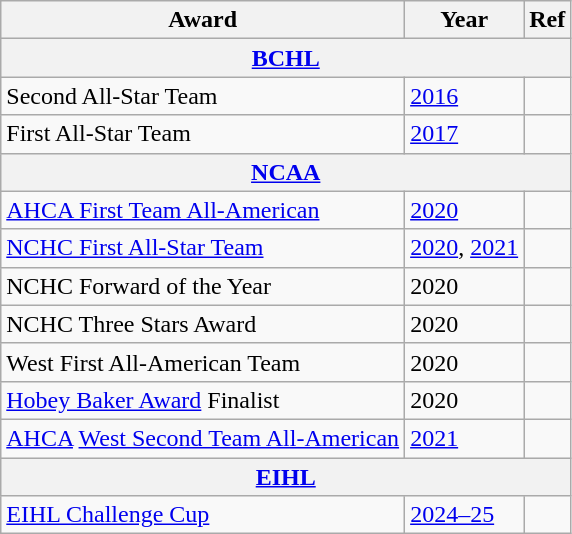<table class="wikitable">
<tr>
<th>Award</th>
<th>Year</th>
<th>Ref</th>
</tr>
<tr>
<th colspan="3"><a href='#'>BCHL</a></th>
</tr>
<tr>
<td>Second All-Star Team</td>
<td><a href='#'>2016</a></td>
<td></td>
</tr>
<tr>
<td>First All-Star Team</td>
<td><a href='#'>2017</a></td>
<td></td>
</tr>
<tr>
<th colspan="3"><a href='#'>NCAA</a></th>
</tr>
<tr>
<td><a href='#'>AHCA First Team All-American</a></td>
<td><a href='#'>2020</a></td>
<td></td>
</tr>
<tr>
<td><a href='#'>NCHC First All-Star Team</a></td>
<td><a href='#'>2020</a>, <a href='#'>2021</a></td>
<td></td>
</tr>
<tr>
<td>NCHC Forward of the Year</td>
<td>2020</td>
<td></td>
</tr>
<tr>
<td>NCHC Three Stars Award</td>
<td>2020</td>
<td></td>
</tr>
<tr>
<td>West First All-American Team</td>
<td>2020</td>
<td></td>
</tr>
<tr>
<td><a href='#'>Hobey Baker Award</a> Finalist</td>
<td>2020</td>
<td></td>
</tr>
<tr>
<td><a href='#'>AHCA</a> <a href='#'>West Second Team All-American</a></td>
<td><a href='#'>2021</a></td>
<td></td>
</tr>
<tr>
<th colspan="3"><a href='#'>EIHL</a></th>
</tr>
<tr>
<td><a href='#'>EIHL Challenge Cup</a></td>
<td><a href='#'>2024–25</a></td>
<td></td>
</tr>
</table>
